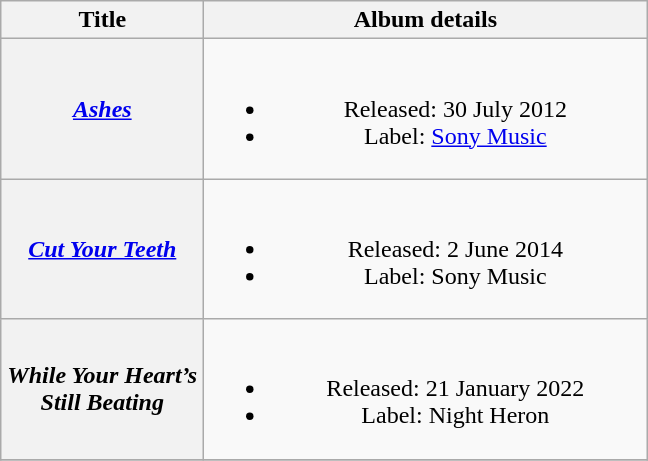<table class="wikitable plainrowheaders" style="text-align:center;">
<tr>
<th scope="col" style="width:8em;">Title</th>
<th scope="col" style="width:18em;">Album details</th>
</tr>
<tr>
<th scope="row"><em><a href='#'>Ashes</a></em></th>
<td><br><ul><li>Released: 30 July 2012</li><li>Label: <a href='#'>Sony Music</a></li></ul></td>
</tr>
<tr>
<th scope="row"><em><a href='#'>Cut Your Teeth</a></em></th>
<td><br><ul><li>Released: 2 June 2014</li><li>Label: Sony Music</li></ul></td>
</tr>
<tr>
<th scope="row"><em>While Your Heart’s Still Beating</em></th>
<td><br><ul><li>Released: 21 January 2022</li><li>Label: Night Heron</li></ul></td>
</tr>
<tr>
</tr>
</table>
